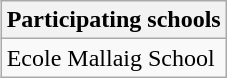<table class="wikitable" align=right>
<tr>
<th>Participating schools</th>
</tr>
<tr>
<td>Ecole Mallaig School</td>
</tr>
</table>
